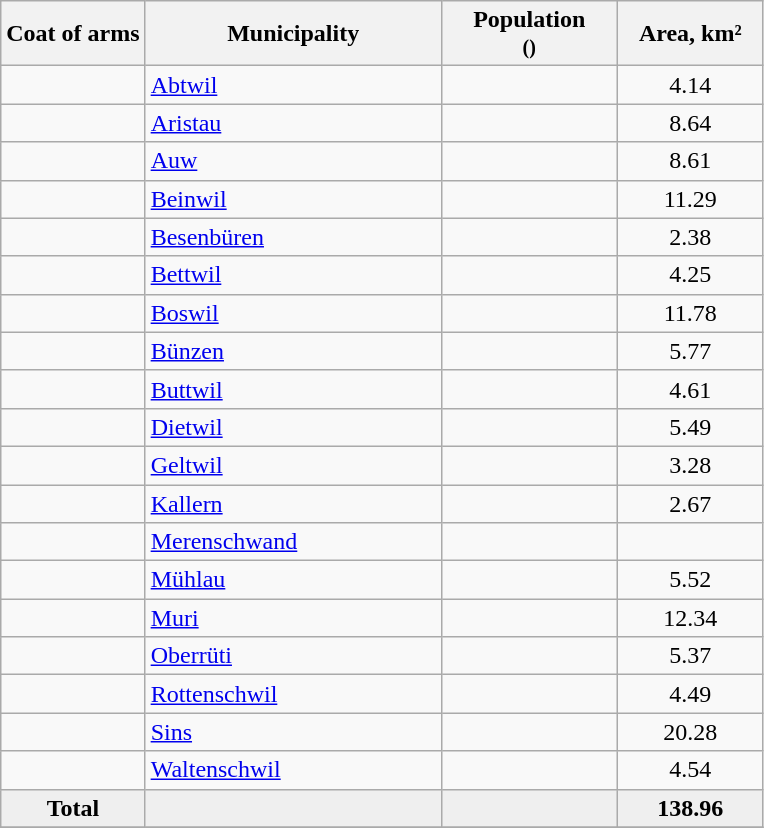<table class="wikitable">
<tr>
<th>Coat of arms</th>
<th width="190">Municipality</th>
<th width="110">Population<br><small>()</small></th>
<th width="90">Area, km²</th>
</tr>
<tr>
<td align="center"></td>
<td><a href='#'>Abtwil</a></td>
<td align="center"></td>
<td align="center">4.14</td>
</tr>
<tr>
<td align="center"></td>
<td><a href='#'>Aristau</a></td>
<td align="center"></td>
<td align="center">8.64</td>
</tr>
<tr>
<td align="center"></td>
<td><a href='#'>Auw</a></td>
<td align="center"></td>
<td align="center">8.61</td>
</tr>
<tr>
<td align="center"></td>
<td><a href='#'>Beinwil</a></td>
<td align="center"></td>
<td align="center">11.29</td>
</tr>
<tr>
<td align="center"></td>
<td><a href='#'>Besenbüren</a></td>
<td align="center"></td>
<td align="center">2.38</td>
</tr>
<tr>
<td align="center"></td>
<td><a href='#'>Bettwil</a></td>
<td align="center"></td>
<td align="center">4.25</td>
</tr>
<tr>
<td align="center"></td>
<td><a href='#'>Boswil</a></td>
<td align="center"></td>
<td align="center">11.78</td>
</tr>
<tr>
<td align="center"></td>
<td><a href='#'>Bünzen</a></td>
<td align="center"></td>
<td align="center">5.77</td>
</tr>
<tr>
<td align="center"></td>
<td><a href='#'>Buttwil</a></td>
<td align="center"></td>
<td align="center">4.61</td>
</tr>
<tr>
<td align="center"></td>
<td><a href='#'>Dietwil</a></td>
<td align="center"></td>
<td align="center">5.49</td>
</tr>
<tr>
<td align="center"></td>
<td><a href='#'>Geltwil</a></td>
<td align="center"></td>
<td align="center">3.28</td>
</tr>
<tr>
<td align="center"></td>
<td><a href='#'>Kallern</a></td>
<td align="center"></td>
<td align="center">2.67</td>
</tr>
<tr>
<td align="center"></td>
<td><a href='#'>Merenschwand</a></td>
<td align="center"></td>
<td align="center"></td>
</tr>
<tr>
<td align="center"></td>
<td><a href='#'>Mühlau</a></td>
<td align="center"></td>
<td align="center">5.52</td>
</tr>
<tr>
<td align="center"></td>
<td><a href='#'>Muri</a></td>
<td align="center"></td>
<td align="center">12.34</td>
</tr>
<tr>
<td align="center"></td>
<td><a href='#'>Oberrüti</a></td>
<td align="center"></td>
<td align="center">5.37</td>
</tr>
<tr>
<td align="center"></td>
<td><a href='#'>Rottenschwil</a></td>
<td align="center"></td>
<td align="center">4.49</td>
</tr>
<tr>
<td align="center"></td>
<td><a href='#'>Sins</a></td>
<td align="center"></td>
<td align="center">20.28</td>
</tr>
<tr>
<td align="center"></td>
<td><a href='#'>Waltenschwil</a></td>
<td align="center"></td>
<td align="center">4.54</td>
</tr>
<tr>
<td align="center" bgcolor="#EFEFEF"><strong>Total</strong></td>
<td bgcolor="#EFEFEF"></td>
<td bgcolor="#EFEFEF" align="center"><strong></strong></td>
<td bgcolor="#EFEFEF" align="center"><strong>138.96</strong></td>
</tr>
<tr>
</tr>
</table>
